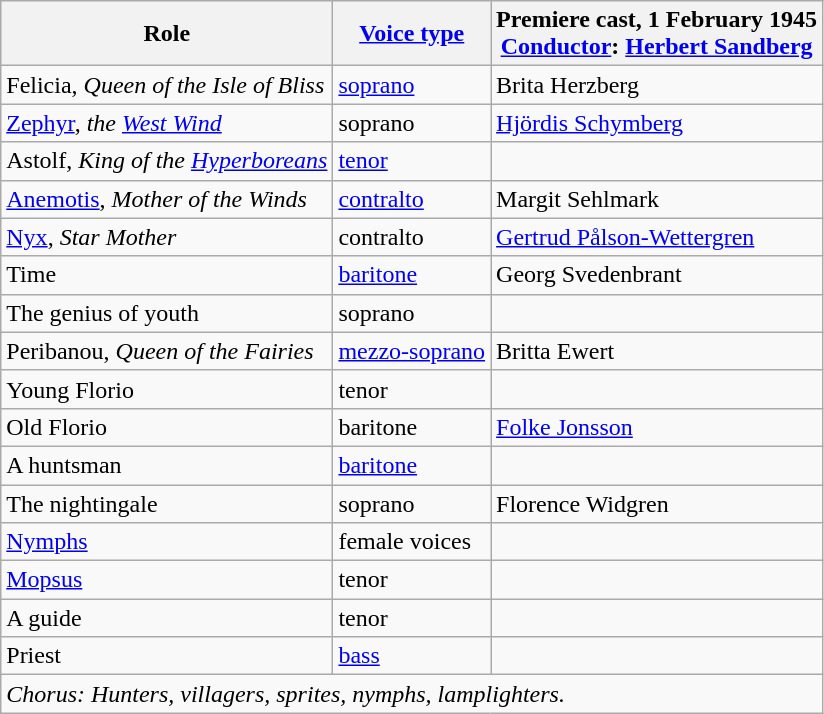<table class="wikitable">
<tr>
<th>Role</th>
<th><a href='#'>Voice type</a></th>
<th>Premiere cast, 1 February 1945<br><a href='#'>Conductor</a>: <a href='#'>Herbert Sandberg</a></th>
</tr>
<tr>
<td>Felicia, <em>Queen of the Isle of Bliss</em></td>
<td><a href='#'>soprano</a></td>
<td>Brita Herzberg</td>
</tr>
<tr>
<td><a href='#'>Zephyr</a>, <em>the <a href='#'>West Wind</a></em></td>
<td>soprano</td>
<td><a href='#'>Hjördis Schymberg</a></td>
</tr>
<tr>
<td>Astolf, <em>King of the <a href='#'>Hyperboreans</a></em></td>
<td><a href='#'>tenor</a></td>
<td></td>
</tr>
<tr>
<td><a href='#'>Anemotis</a>, <em>Mother of the Winds</em></td>
<td><a href='#'>contralto</a></td>
<td>Margit Sehlmark</td>
</tr>
<tr>
<td><a href='#'>Nyx</a>, <em>Star Mother</em></td>
<td>contralto</td>
<td><a href='#'>Gertrud Pålson-Wettergren</a></td>
</tr>
<tr>
<td>Time</td>
<td><a href='#'>baritone</a></td>
<td>Georg Svedenbrant</td>
</tr>
<tr>
<td>The genius of youth</td>
<td>soprano</td>
<td></td>
</tr>
<tr>
<td>Peribanou, <em>Queen of the Fairies</em></td>
<td><a href='#'>mezzo-soprano</a></td>
<td>Britta Ewert</td>
</tr>
<tr>
<td>Young Florio</td>
<td>tenor</td>
<td></td>
</tr>
<tr>
<td>Old Florio</td>
<td>baritone</td>
<td><a href='#'>Folke Jonsson</a></td>
</tr>
<tr>
<td>A huntsman</td>
<td><a href='#'>baritone</a></td>
<td></td>
</tr>
<tr>
<td>The nightingale</td>
<td>soprano</td>
<td>Florence Widgren</td>
</tr>
<tr>
<td><a href='#'>Nymphs</a></td>
<td>female voices</td>
<td></td>
</tr>
<tr>
<td><a href='#'>Mopsus</a></td>
<td>tenor</td>
<td></td>
</tr>
<tr>
<td>A guide</td>
<td>tenor</td>
<td></td>
</tr>
<tr>
<td>Priest</td>
<td><a href='#'>bass</a></td>
<td></td>
</tr>
<tr>
<td colspan="3"><em>Chorus: Hunters, villagers, sprites, nymphs, lamplighters.</em></td>
</tr>
</table>
